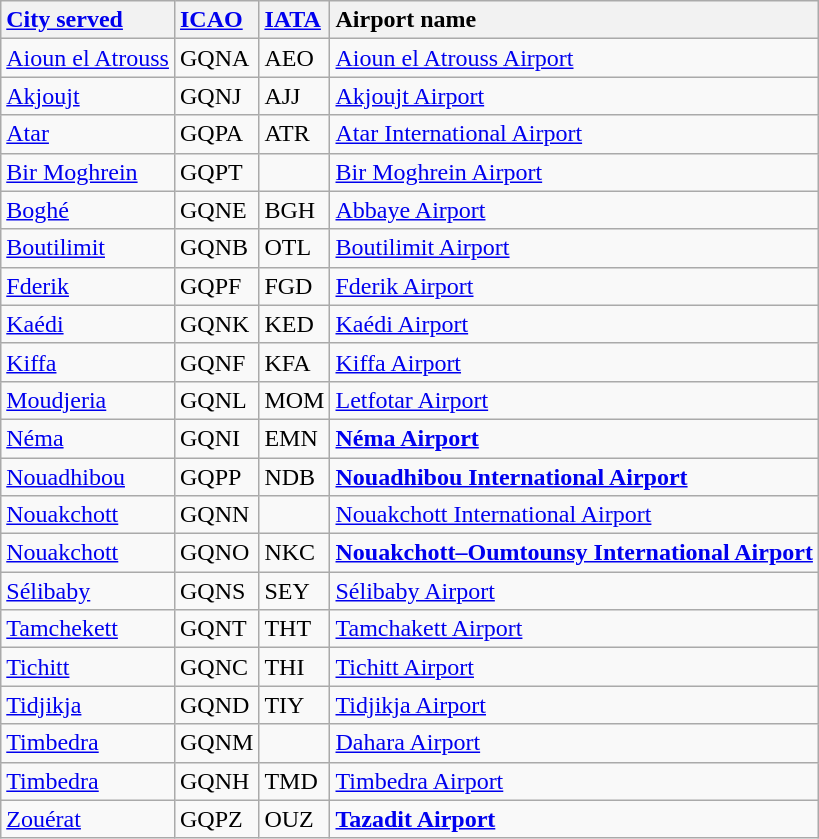<table class="wikitable sortable">
<tr valign=baseline>
<th style="text-align:left; white-space:nowrap;"><a href='#'>City served</a></th>
<th style="text-align:left;"><a href='#'>ICAO</a></th>
<th style="text-align:left;"><a href='#'>IATA</a></th>
<th style="text-align:left; white-space:nowrap;">Airport name</th>
</tr>
<tr valign=top>
<td><a href='#'>Aioun el Atrouss</a></td>
<td>GQNA</td>
<td>AEO</td>
<td><a href='#'>Aioun el Atrouss Airport</a></td>
</tr>
<tr valign=top>
<td><a href='#'>Akjoujt</a></td>
<td>GQNJ</td>
<td>AJJ</td>
<td><a href='#'>Akjoujt Airport</a></td>
</tr>
<tr valign=top>
<td><a href='#'>Atar</a></td>
<td>GQPA</td>
<td>ATR</td>
<td><a href='#'>Atar International Airport</a></td>
</tr>
<tr valign=top>
<td><a href='#'>Bir Moghrein</a></td>
<td>GQPT</td>
<td></td>
<td><a href='#'>Bir Moghrein Airport</a></td>
</tr>
<tr valign=top>
<td><a href='#'>Boghé</a></td>
<td>GQNE</td>
<td>BGH</td>
<td><a href='#'>Abbaye Airport</a></td>
</tr>
<tr valign=top>
<td><a href='#'>Boutilimit</a></td>
<td>GQNB</td>
<td>OTL</td>
<td><a href='#'>Boutilimit Airport</a></td>
</tr>
<tr valign=top>
<td><a href='#'>Fderik</a></td>
<td>GQPF</td>
<td>FGD</td>
<td><a href='#'>Fderik Airport</a></td>
</tr>
<tr valign=top>
<td><a href='#'>Kaédi</a></td>
<td>GQNK</td>
<td>KED</td>
<td><a href='#'>Kaédi Airport</a></td>
</tr>
<tr valign=top>
<td><a href='#'>Kiffa</a></td>
<td>GQNF</td>
<td>KFA</td>
<td><a href='#'>Kiffa Airport</a></td>
</tr>
<tr valign=top>
<td><a href='#'>Moudjeria</a></td>
<td>GQNL</td>
<td>MOM</td>
<td><a href='#'>Letfotar Airport</a></td>
</tr>
<tr valign=top>
<td><a href='#'>Néma</a></td>
<td>GQNI</td>
<td>EMN</td>
<td><strong><a href='#'>Néma Airport</a></strong></td>
</tr>
<tr valign=top>
<td><a href='#'>Nouadhibou</a></td>
<td>GQPP</td>
<td>NDB</td>
<td><strong><a href='#'>Nouadhibou International Airport</a></strong></td>
</tr>
<tr valign=top>
<td><a href='#'>Nouakchott</a></td>
<td>GQNN</td>
<td></td>
<td><a href='#'>Nouakchott International Airport</a></td>
</tr>
<tr valign=top>
<td><a href='#'>Nouakchott</a></td>
<td>GQNO</td>
<td>NKC</td>
<td><strong><a href='#'>Nouakchott–Oumtounsy International Airport</a></strong></td>
</tr>
<tr valign=top>
<td><a href='#'>Sélibaby</a></td>
<td>GQNS</td>
<td>SEY</td>
<td><a href='#'>Sélibaby Airport</a></td>
</tr>
<tr valign=top>
<td><a href='#'>Tamchekett</a></td>
<td>GQNT</td>
<td>THT</td>
<td><a href='#'>Tamchakett Airport</a></td>
</tr>
<tr valign=top>
<td><a href='#'>Tichitt</a></td>
<td>GQNC</td>
<td>THI</td>
<td><a href='#'>Tichitt Airport</a></td>
</tr>
<tr valign=top>
<td><a href='#'>Tidjikja</a></td>
<td>GQND</td>
<td>TIY</td>
<td><a href='#'>Tidjikja Airport</a></td>
</tr>
<tr valign=top>
<td><a href='#'>Timbedra</a></td>
<td>GQNM</td>
<td></td>
<td><a href='#'>Dahara Airport</a></td>
</tr>
<tr valign=top>
<td><a href='#'>Timbedra</a></td>
<td>GQNH</td>
<td>TMD</td>
<td><a href='#'>Timbedra Airport</a></td>
</tr>
<tr valign=top>
<td><a href='#'>Zouérat</a></td>
<td>GQPZ</td>
<td>OUZ</td>
<td><strong><a href='#'>Tazadit Airport</a></strong></td>
</tr>
</table>
